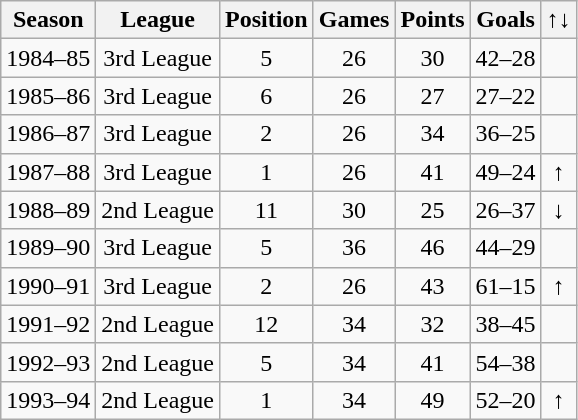<table class="wikitable" style="text-align:center">
<tr>
<th>Season</th>
<th>League</th>
<th>Position</th>
<th>Games</th>
<th>Points</th>
<th>Goals</th>
<th>↑↓</th>
</tr>
<tr>
<td>1984–85</td>
<td>3rd League</td>
<td>5</td>
<td>26</td>
<td>30</td>
<td>42–28</td>
<td></td>
</tr>
<tr>
<td>1985–86</td>
<td>3rd League</td>
<td>6</td>
<td>26</td>
<td>27</td>
<td>27–22</td>
<td></td>
</tr>
<tr>
<td>1986–87</td>
<td>3rd League</td>
<td>2</td>
<td>26</td>
<td>34</td>
<td>36–25</td>
<td></td>
</tr>
<tr>
<td>1987–88</td>
<td>3rd League</td>
<td>1</td>
<td>26</td>
<td>41</td>
<td>49–24</td>
<td>↑</td>
</tr>
<tr>
<td>1988–89</td>
<td>2nd League</td>
<td>11</td>
<td>30</td>
<td>25</td>
<td>26–37</td>
<td>↓</td>
</tr>
<tr>
<td>1989–90</td>
<td>3rd League</td>
<td>5</td>
<td>36</td>
<td>46</td>
<td>44–29</td>
<td></td>
</tr>
<tr>
<td>1990–91</td>
<td>3rd League</td>
<td>2</td>
<td>26</td>
<td>43</td>
<td>61–15</td>
<td>↑</td>
</tr>
<tr>
<td>1991–92</td>
<td>2nd League</td>
<td>12</td>
<td>34</td>
<td>32</td>
<td>38–45</td>
<td></td>
</tr>
<tr>
<td>1992–93</td>
<td>2nd League</td>
<td>5</td>
<td>34</td>
<td>41</td>
<td>54–38</td>
<td></td>
</tr>
<tr>
<td>1993–94</td>
<td>2nd League</td>
<td>1</td>
<td>34</td>
<td>49</td>
<td>52–20</td>
<td>↑</td>
</tr>
</table>
